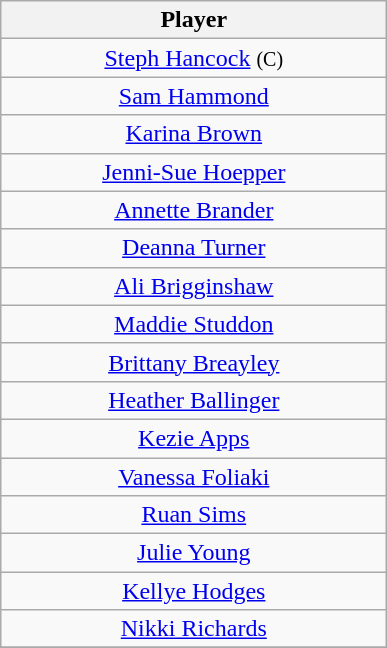<table class="wikitable" style="text-align: center;">
<tr>
<th style="width:250px;">Player</th>
</tr>
<tr>
<td><a href='#'>Steph Hancock</a> <small>(C)</small></td>
</tr>
<tr>
<td><a href='#'>Sam Hammond</a></td>
</tr>
<tr>
<td><a href='#'>Karina Brown</a></td>
</tr>
<tr>
<td><a href='#'>Jenni-Sue Hoepper</a></td>
</tr>
<tr>
<td><a href='#'>Annette Brander</a></td>
</tr>
<tr>
<td><a href='#'>Deanna Turner</a></td>
</tr>
<tr>
<td><a href='#'>Ali Brigginshaw</a></td>
</tr>
<tr>
<td><a href='#'>Maddie Studdon</a></td>
</tr>
<tr>
<td><a href='#'>Brittany Breayley</a></td>
</tr>
<tr>
<td><a href='#'>Heather Ballinger</a></td>
</tr>
<tr>
<td><a href='#'>Kezie Apps</a></td>
</tr>
<tr>
<td><a href='#'>Vanessa Foliaki</a></td>
</tr>
<tr>
<td><a href='#'>Ruan Sims</a></td>
</tr>
<tr>
<td><a href='#'>Julie Young</a></td>
</tr>
<tr>
<td><a href='#'>Kellye Hodges</a></td>
</tr>
<tr>
<td><a href='#'>Nikki Richards</a></td>
</tr>
<tr>
</tr>
</table>
